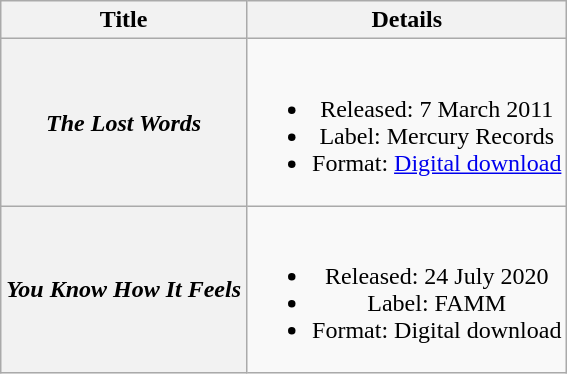<table class="wikitable plainrowheaders" style="text-align:center;">
<tr>
<th scope="col">Title</th>
<th scope="col">Details</th>
</tr>
<tr>
<th scope="row"><em>The Lost Words</em></th>
<td><br><ul><li>Released: 7 March 2011</li><li>Label: Mercury Records</li><li>Format: <a href='#'>Digital download</a></li></ul></td>
</tr>
<tr>
<th scope="row"><em>You Know How It Feels</em></th>
<td><br><ul><li>Released: 24 July 2020</li><li>Label: FAMM</li><li>Format: Digital download</li></ul></td>
</tr>
</table>
